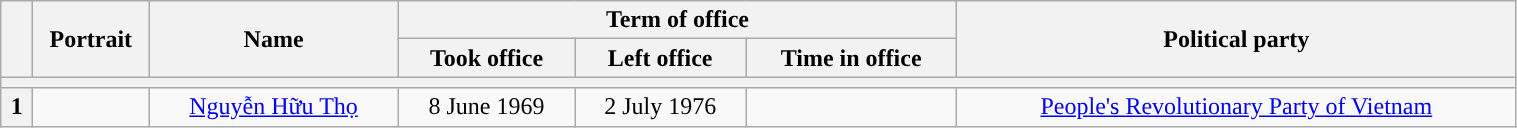<table class="wikitable" style="text-align:center; border:1px #aaf solid; width:80%;">
<tr>
<th rowspan="2"></th>
<th rowspan="2" style="width:70px;">Portrait</th>
<th rowspan="2">Name<br></th>
<th colspan="3">Term of office</th>
<th rowspan="2">Political party</th>
</tr>
<tr>
<th>Took office</th>
<th>Left office</th>
<th>Time in office</th>
</tr>
<tr>
<th colspan=7></th>
</tr>
<tr>
<th style="background:">1</th>
<td></td>
<td><a href='#'>Nguyễn Hữu Thọ</a><br></td>
<td>8 June 1969</td>
<td>2 July 1976</td>
<td></td>
<td><a href='#'>People's Revolutionary Party of Vietnam</a><br> </td>
</tr>
</table>
